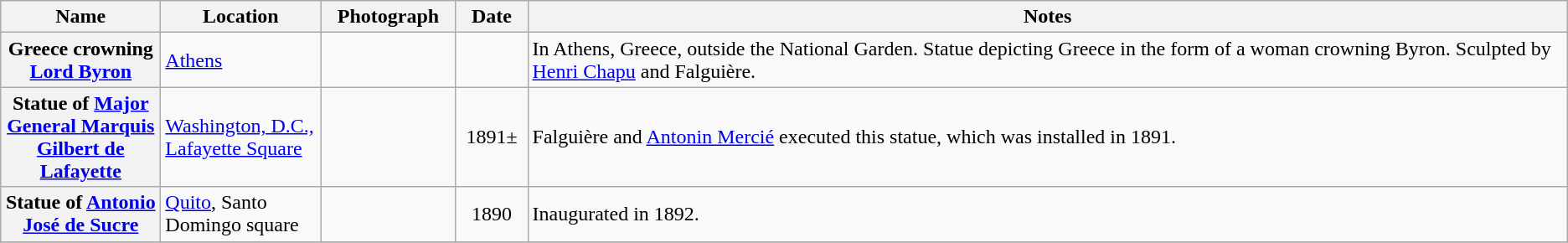<table class="wikitable sortable plainrowheaders">
<tr>
<th scope="col" style="width:120px">Name</th>
<th scope="col" style="width:120px">Location</th>
<th scope="col" style="width:100px" class="unsortable">Photograph</th>
<th scope="col" style="width:50px">Date</th>
<th scope="col" class="unsortable">Notes</th>
</tr>
<tr>
<th scope="row">Greece crowning <a href='#'>Lord Byron</a></th>
<td><a href='#'>Athens</a></td>
<td></td>
<td align="center"></td>
<td>In Athens, Greece, outside the National Garden. Statue depicting Greece in the form of a woman crowning Byron. Sculpted by <a href='#'>Henri Chapu</a> and Falguière.</td>
</tr>
<tr>
<th scope="row">Statue of <a href='#'>Major General Marquis Gilbert de Lafayette</a></th>
<td><a href='#'>Washington, D.C., Lafayette Square</a></td>
<td></td>
<td align="center">1891±</td>
<td>Falguière and <a href='#'>Antonin Mercié</a> executed this statue, which was installed in 1891.</td>
</tr>
<tr>
<th scope="row">Statue of <a href='#'>Antonio José de Sucre</a></th>
<td><a href='#'>Quito</a>, Santo Domingo square</td>
<td></td>
<td align="center">1890</td>
<td>Inaugurated in 1892.</td>
</tr>
<tr>
</tr>
</table>
